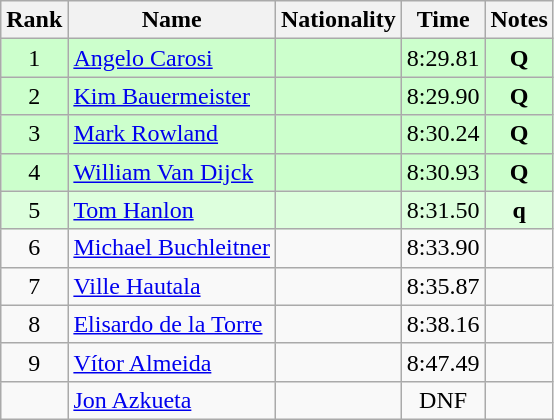<table class="wikitable sortable" style="text-align:center">
<tr>
<th>Rank</th>
<th>Name</th>
<th>Nationality</th>
<th>Time</th>
<th>Notes</th>
</tr>
<tr bgcolor=ccffcc>
<td>1</td>
<td align=left><a href='#'>Angelo Carosi</a></td>
<td align=left></td>
<td>8:29.81</td>
<td><strong>Q</strong></td>
</tr>
<tr bgcolor=ccffcc>
<td>2</td>
<td align=left><a href='#'>Kim Bauermeister</a></td>
<td align=left></td>
<td>8:29.90</td>
<td><strong>Q</strong></td>
</tr>
<tr bgcolor=ccffcc>
<td>3</td>
<td align=left><a href='#'>Mark Rowland</a></td>
<td align=left></td>
<td>8:30.24</td>
<td><strong>Q</strong></td>
</tr>
<tr bgcolor=ccffcc>
<td>4</td>
<td align=left><a href='#'>William Van Dijck</a></td>
<td align=left></td>
<td>8:30.93</td>
<td><strong>Q</strong></td>
</tr>
<tr bgcolor=ddffdd>
<td>5</td>
<td align=left><a href='#'>Tom Hanlon</a></td>
<td align=left></td>
<td>8:31.50</td>
<td><strong>q</strong></td>
</tr>
<tr>
<td>6</td>
<td align=left><a href='#'>Michael Buchleitner</a></td>
<td align=left></td>
<td>8:33.90</td>
<td></td>
</tr>
<tr>
<td>7</td>
<td align=left><a href='#'>Ville Hautala</a></td>
<td align=left></td>
<td>8:35.87</td>
<td></td>
</tr>
<tr>
<td>8</td>
<td align=left><a href='#'>Elisardo de la Torre</a></td>
<td align=left></td>
<td>8:38.16</td>
<td></td>
</tr>
<tr>
<td>9</td>
<td align=left><a href='#'>Vítor Almeida</a></td>
<td align=left></td>
<td>8:47.49</td>
<td></td>
</tr>
<tr>
<td></td>
<td align=left><a href='#'>Jon Azkueta</a></td>
<td align=left></td>
<td>DNF</td>
<td></td>
</tr>
</table>
